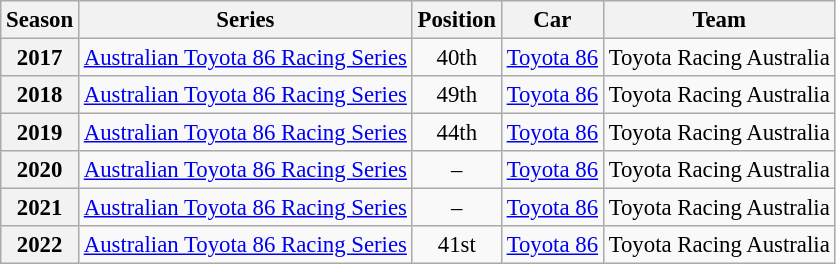<table class="wikitable" style="font-size: 95%;">
<tr>
<th>Season</th>
<th>Series</th>
<th>Position</th>
<th>Car</th>
<th>Team</th>
</tr>
<tr>
<th>2017</th>
<td><a href='#'>Australian Toyota 86 Racing Series</a></td>
<td align="center">40th</td>
<td><a href='#'>Toyota 86</a></td>
<td>Toyota Racing Australia</td>
</tr>
<tr>
<th>2018</th>
<td><a href='#'>Australian Toyota 86 Racing Series</a></td>
<td align="center">49th</td>
<td><a href='#'>Toyota 86</a></td>
<td>Toyota Racing Australia</td>
</tr>
<tr>
<th>2019</th>
<td><a href='#'>Australian Toyota 86 Racing Series</a></td>
<td align="center">44th</td>
<td><a href='#'>Toyota 86</a></td>
<td>Toyota Racing Australia</td>
</tr>
<tr>
<th>2020</th>
<td><a href='#'>Australian Toyota 86 Racing Series</a></td>
<td align="center">– </td>
<td><a href='#'>Toyota 86</a></td>
<td>Toyota Racing Australia</td>
</tr>
<tr>
<th>2021</th>
<td><a href='#'>Australian Toyota 86 Racing Series</a></td>
<td align="center">– </td>
<td><a href='#'>Toyota 86</a></td>
<td>Toyota Racing Australia</td>
</tr>
<tr>
<th>2022</th>
<td><a href='#'>Australian Toyota 86 Racing Series</a></td>
<td align="center">41st</td>
<td><a href='#'>Toyota 86</a></td>
<td>Toyota Racing Australia</td>
</tr>
</table>
